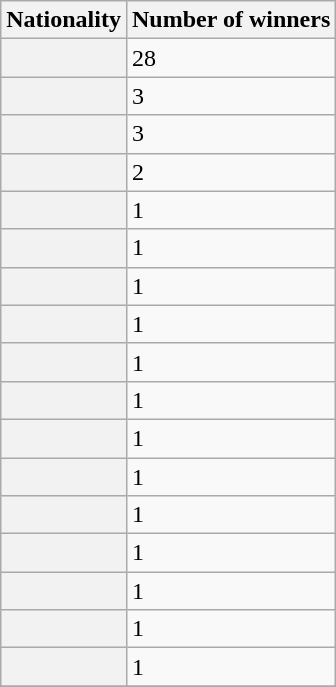<table class="wikitable plainrowheaders">
<tr>
<th scope="col">Nationality</th>
<th scope="col">Number of winners</th>
</tr>
<tr>
<th scope="row"></th>
<td>28</td>
</tr>
<tr>
<th scope="row"></th>
<td>3</td>
</tr>
<tr>
<th scope="row"></th>
<td>3</td>
</tr>
<tr>
<th scope="row"></th>
<td>2</td>
</tr>
<tr>
<th scope="row"></th>
<td>1</td>
</tr>
<tr>
<th scope="row"></th>
<td>1</td>
</tr>
<tr>
<th scope="row"></th>
<td>1</td>
</tr>
<tr>
<th scope="row"></th>
<td>1</td>
</tr>
<tr>
<th scope="row"></th>
<td>1</td>
</tr>
<tr>
<th scope="row"></th>
<td>1</td>
</tr>
<tr>
<th scope="row"></th>
<td>1</td>
</tr>
<tr>
<th scope="row"></th>
<td>1</td>
</tr>
<tr>
<th scope="row"></th>
<td>1</td>
</tr>
<tr>
<th scope="row"></th>
<td>1</td>
</tr>
<tr>
<th scope="row"></th>
<td>1</td>
</tr>
<tr>
<th scope="row"></th>
<td>1</td>
</tr>
<tr>
<th scope="row"></th>
<td>1</td>
</tr>
<tr>
</tr>
</table>
